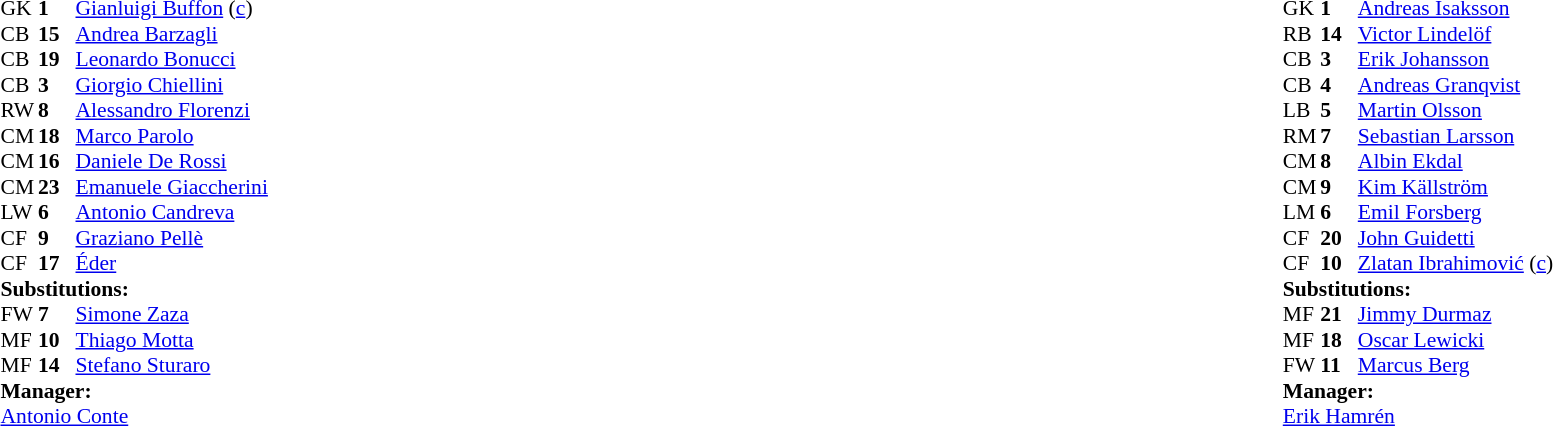<table style="width:100%;">
<tr>
<td style="vertical-align:top; width:40%;"><br><table style="font-size:90%" cellspacing="0" cellpadding="0">
<tr>
<th width="25"></th>
<th width="25"></th>
</tr>
<tr>
<td>GK</td>
<td><strong>1</strong></td>
<td><a href='#'>Gianluigi Buffon</a> (<a href='#'>c</a>)</td>
<td></td>
</tr>
<tr>
<td>CB</td>
<td><strong>15</strong></td>
<td><a href='#'>Andrea Barzagli</a></td>
</tr>
<tr>
<td>CB</td>
<td><strong>19</strong></td>
<td><a href='#'>Leonardo Bonucci</a></td>
</tr>
<tr>
<td>CB</td>
<td><strong>3</strong></td>
<td><a href='#'>Giorgio Chiellini</a></td>
</tr>
<tr>
<td>RW</td>
<td><strong>8</strong></td>
<td><a href='#'>Alessandro Florenzi</a></td>
<td></td>
<td></td>
</tr>
<tr>
<td>CM</td>
<td><strong>18</strong></td>
<td><a href='#'>Marco Parolo</a></td>
</tr>
<tr>
<td>CM</td>
<td><strong>16</strong></td>
<td><a href='#'>Daniele De Rossi</a></td>
<td></td>
<td></td>
</tr>
<tr>
<td>CM</td>
<td><strong>23</strong></td>
<td><a href='#'>Emanuele Giaccherini</a></td>
</tr>
<tr>
<td>LW</td>
<td><strong>6</strong></td>
<td><a href='#'>Antonio Candreva</a></td>
</tr>
<tr>
<td>CF</td>
<td><strong>9</strong></td>
<td><a href='#'>Graziano Pellè</a></td>
<td></td>
<td></td>
</tr>
<tr>
<td>CF</td>
<td><strong>17</strong></td>
<td><a href='#'>Éder</a></td>
</tr>
<tr>
<td colspan=3><strong>Substitutions:</strong></td>
</tr>
<tr>
<td>FW</td>
<td><strong>7</strong></td>
<td><a href='#'>Simone Zaza</a></td>
<td></td>
<td></td>
</tr>
<tr>
<td>MF</td>
<td><strong>10</strong></td>
<td><a href='#'>Thiago Motta</a></td>
<td></td>
<td></td>
</tr>
<tr>
<td>MF</td>
<td><strong>14</strong></td>
<td><a href='#'>Stefano Sturaro</a></td>
<td></td>
<td></td>
</tr>
<tr>
<td colspan=3><strong>Manager:</strong></td>
</tr>
<tr>
<td colspan=3><a href='#'>Antonio Conte</a></td>
</tr>
</table>
</td>
<td valign="top"></td>
<td style="vertical-align:top; width:50%;"><br><table style="font-size:90%; margin:auto;" cellspacing="0" cellpadding="0">
<tr>
<th width=25></th>
<th width=25></th>
</tr>
<tr>
<td>GK</td>
<td><strong>1</strong></td>
<td><a href='#'>Andreas Isaksson</a></td>
</tr>
<tr>
<td>RB</td>
<td><strong>14</strong></td>
<td><a href='#'>Victor Lindelöf</a></td>
</tr>
<tr>
<td>CB</td>
<td><strong>3</strong></td>
<td><a href='#'>Erik Johansson</a></td>
</tr>
<tr>
<td>CB</td>
<td><strong>4</strong></td>
<td><a href='#'>Andreas Granqvist</a></td>
</tr>
<tr>
<td>LB</td>
<td><strong>5</strong></td>
<td><a href='#'>Martin Olsson</a></td>
<td></td>
</tr>
<tr>
<td>RM</td>
<td><strong>7</strong></td>
<td><a href='#'>Sebastian Larsson</a></td>
</tr>
<tr>
<td>CM</td>
<td><strong>8</strong></td>
<td><a href='#'>Albin Ekdal</a></td>
<td></td>
<td></td>
</tr>
<tr>
<td>CM</td>
<td><strong>9</strong></td>
<td><a href='#'>Kim Källström</a></td>
</tr>
<tr>
<td>LM</td>
<td><strong>6</strong></td>
<td><a href='#'>Emil Forsberg</a></td>
<td></td>
<td></td>
</tr>
<tr>
<td>CF</td>
<td><strong>20</strong></td>
<td><a href='#'>John Guidetti</a></td>
<td></td>
<td></td>
</tr>
<tr>
<td>CF</td>
<td><strong>10</strong></td>
<td><a href='#'>Zlatan Ibrahimović</a> (<a href='#'>c</a>)</td>
</tr>
<tr>
<td colspan=3><strong>Substitutions:</strong></td>
</tr>
<tr>
<td>MF</td>
<td><strong>21</strong></td>
<td><a href='#'>Jimmy Durmaz</a></td>
<td></td>
<td></td>
</tr>
<tr>
<td>MF</td>
<td><strong>18</strong></td>
<td><a href='#'>Oscar Lewicki</a></td>
<td></td>
<td></td>
</tr>
<tr>
<td>FW</td>
<td><strong>11</strong></td>
<td><a href='#'>Marcus Berg</a></td>
<td></td>
<td></td>
</tr>
<tr>
<td colspan=3><strong>Manager:</strong></td>
</tr>
<tr>
<td colspan=3><a href='#'>Erik Hamrén</a></td>
</tr>
</table>
</td>
</tr>
</table>
